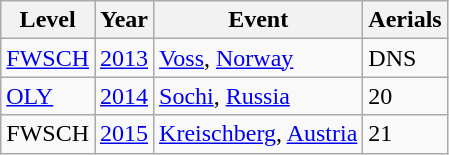<table class="wikitable">
<tr>
<th>Level</th>
<th>Year</th>
<th>Event</th>
<th>Aerials</th>
</tr>
<tr>
<td><a href='#'>FWSCH</a></td>
<td><a href='#'>2013</a></td>
<td> <a href='#'>Voss</a>, <a href='#'>Norway</a></td>
<td>DNS</td>
</tr>
<tr>
<td><a href='#'>OLY</a></td>
<td><a href='#'>2014</a></td>
<td> <a href='#'>Sochi</a>, <a href='#'>Russia</a></td>
<td>20</td>
</tr>
<tr>
<td>FWSCH</td>
<td><a href='#'>2015</a></td>
<td> <a href='#'>Kreischberg</a>, <a href='#'>Austria</a></td>
<td>21</td>
</tr>
</table>
